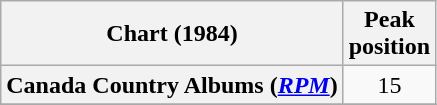<table class="wikitable sortable plainrowheaders" style="text-align:center">
<tr>
<th scope="col">Chart (1984)</th>
<th scope="col">Peak<br> position</th>
</tr>
<tr>
<th scope="row">Canada Country Albums (<em><a href='#'>RPM</a></em>)</th>
<td>15</td>
</tr>
<tr>
</tr>
<tr>
</tr>
</table>
